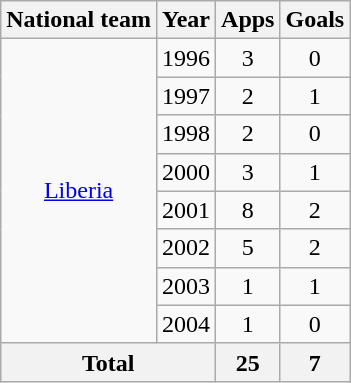<table class="wikitable" style="text-align: center;">
<tr>
<th>National team</th>
<th>Year</th>
<th>Apps</th>
<th>Goals</th>
</tr>
<tr>
<td rowspan="8"><a href='#'>Liberia</a></td>
<td>1996</td>
<td>3</td>
<td>0</td>
</tr>
<tr>
<td>1997</td>
<td>2</td>
<td>1</td>
</tr>
<tr>
<td>1998</td>
<td>2</td>
<td>0</td>
</tr>
<tr>
<td>2000</td>
<td>3</td>
<td>1</td>
</tr>
<tr>
<td>2001</td>
<td>8</td>
<td>2</td>
</tr>
<tr>
<td>2002</td>
<td>5</td>
<td>2</td>
</tr>
<tr>
<td>2003</td>
<td>1</td>
<td>1</td>
</tr>
<tr>
<td>2004</td>
<td>1</td>
<td>0</td>
</tr>
<tr>
<th colspan="2">Total</th>
<th>25</th>
<th>7</th>
</tr>
</table>
